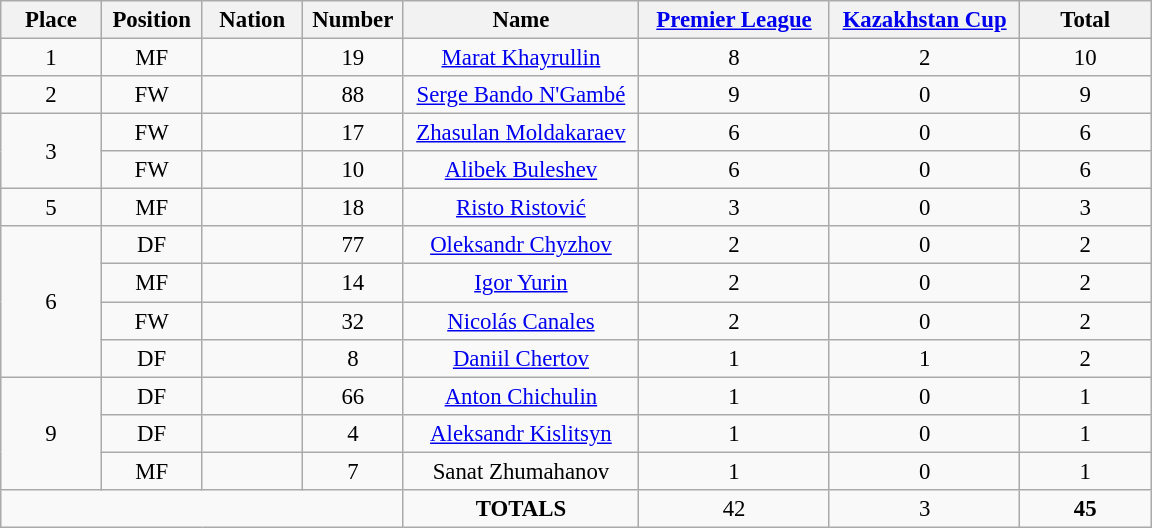<table class="wikitable" style="font-size: 95%; text-align: center;">
<tr>
<th width=60>Place</th>
<th width=60>Position</th>
<th width=60>Nation</th>
<th width=60>Number</th>
<th width=150>Name</th>
<th width=120><a href='#'>Premier League</a></th>
<th width=120><a href='#'>Kazakhstan Cup</a></th>
<th width=80><strong>Total</strong></th>
</tr>
<tr>
<td>1</td>
<td>MF</td>
<td></td>
<td>19</td>
<td><a href='#'>Marat Khayrullin</a></td>
<td>8</td>
<td>2</td>
<td>10</td>
</tr>
<tr>
<td>2</td>
<td>FW</td>
<td></td>
<td>88</td>
<td><a href='#'>Serge Bando N'Gambé</a></td>
<td>9</td>
<td>0</td>
<td>9</td>
</tr>
<tr>
<td rowspan="2">3</td>
<td>FW</td>
<td></td>
<td>17</td>
<td><a href='#'>Zhasulan Moldakaraev</a></td>
<td>6</td>
<td>0</td>
<td>6</td>
</tr>
<tr>
<td>FW</td>
<td></td>
<td>10</td>
<td><a href='#'>Alibek Buleshev</a></td>
<td>6</td>
<td>0</td>
<td>6</td>
</tr>
<tr>
<td>5</td>
<td>MF</td>
<td></td>
<td>18</td>
<td><a href='#'>Risto Ristović</a></td>
<td>3</td>
<td>0</td>
<td>3</td>
</tr>
<tr>
<td rowspan="4">6</td>
<td>DF</td>
<td></td>
<td>77</td>
<td><a href='#'>Oleksandr Chyzhov</a></td>
<td>2</td>
<td>0</td>
<td>2</td>
</tr>
<tr>
<td>MF</td>
<td></td>
<td>14</td>
<td><a href='#'>Igor Yurin</a></td>
<td>2</td>
<td>0</td>
<td>2</td>
</tr>
<tr>
<td>FW</td>
<td></td>
<td>32</td>
<td><a href='#'>Nicolás Canales</a></td>
<td>2</td>
<td>0</td>
<td>2</td>
</tr>
<tr>
<td>DF</td>
<td></td>
<td>8</td>
<td><a href='#'>Daniil Chertov</a></td>
<td>1</td>
<td>1</td>
<td>2</td>
</tr>
<tr>
<td rowspan="3">9</td>
<td>DF</td>
<td></td>
<td>66</td>
<td><a href='#'>Anton Chichulin</a></td>
<td>1</td>
<td>0</td>
<td>1</td>
</tr>
<tr>
<td>DF</td>
<td></td>
<td>4</td>
<td><a href='#'>Aleksandr Kislitsyn</a></td>
<td>1</td>
<td>0</td>
<td>1</td>
</tr>
<tr>
<td>MF</td>
<td></td>
<td>7</td>
<td>Sanat Zhumahanov</td>
<td>1</td>
<td>0</td>
<td>1</td>
</tr>
<tr>
<td colspan="4"></td>
<td><strong>TOTALS</strong></td>
<td>42</td>
<td>3</td>
<td><strong>45</strong></td>
</tr>
</table>
